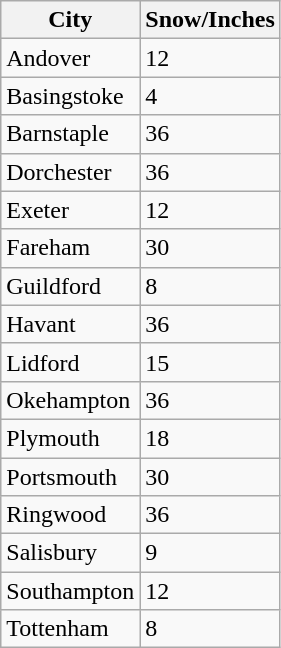<table class="wikitable">
<tr>
<th>City</th>
<th>Snow/Inches</th>
</tr>
<tr>
<td>Andover</td>
<td>12</td>
</tr>
<tr>
<td>Basingstoke</td>
<td>4</td>
</tr>
<tr>
<td>Barnstaple</td>
<td>36</td>
</tr>
<tr>
<td>Dorchester</td>
<td>36</td>
</tr>
<tr>
<td>Exeter</td>
<td>12</td>
</tr>
<tr>
<td>Fareham</td>
<td>30</td>
</tr>
<tr>
<td>Guildford</td>
<td>8</td>
</tr>
<tr>
<td>Havant</td>
<td>36</td>
</tr>
<tr>
<td>Lidford</td>
<td>15</td>
</tr>
<tr>
<td>Okehampton</td>
<td>36</td>
</tr>
<tr>
<td>Plymouth</td>
<td>18</td>
</tr>
<tr>
<td>Portsmouth</td>
<td>30</td>
</tr>
<tr>
<td>Ringwood</td>
<td>36</td>
</tr>
<tr>
<td>Salisbury</td>
<td>9</td>
</tr>
<tr>
<td>Southampton</td>
<td>12</td>
</tr>
<tr>
<td>Tottenham</td>
<td>8</td>
</tr>
</table>
